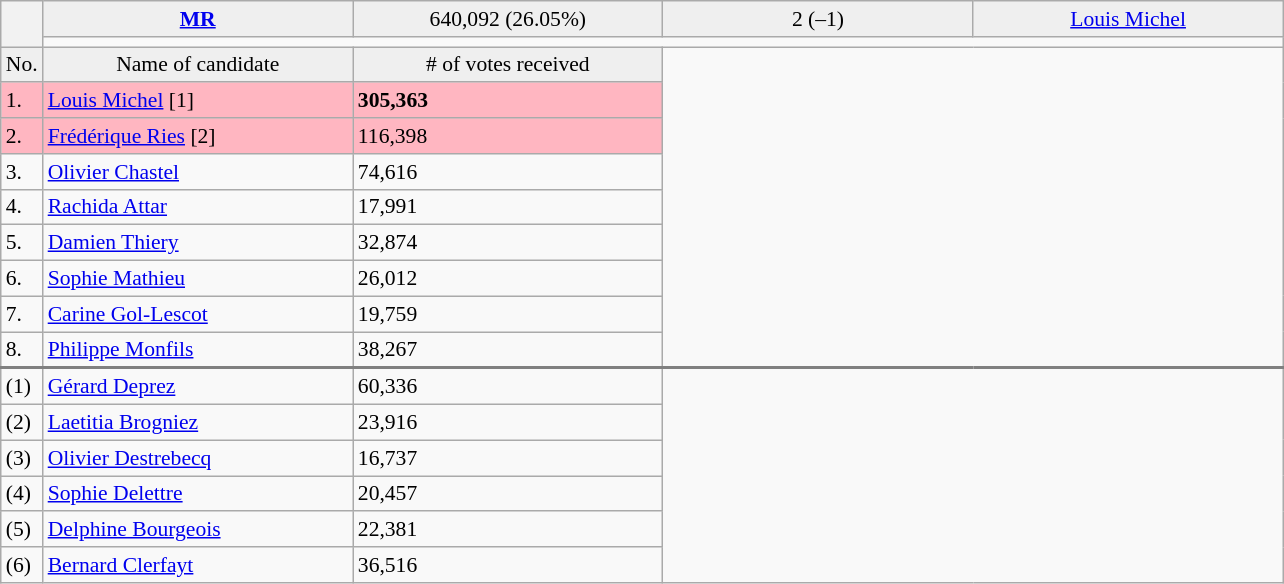<table class="wikitable collapsible collapsed" style=text-align:left;font-size:90%>
<tr>
<th rowspan=2></th>
<td bgcolor=efefef width=200 align=center><strong> <a href='#'>MR</a></strong></td>
<td bgcolor=efefef width=200 align=center>640,092 (26.05%)</td>
<td bgcolor=efefef width=200 align=center>2 (–1)</td>
<td bgcolor=efefef width=200 align=center><a href='#'>Louis Michel</a></td>
</tr>
<tr>
<td colspan=4 bgcolor=></td>
</tr>
<tr>
<td bgcolor=efefef align=center>No.</td>
<td bgcolor=efefef align=center>Name of candidate</td>
<td bgcolor=efefef align=center># of votes received</td>
</tr>
<tr bgcolor=lightpink>
<td>1.</td>
<td><a href='#'>Louis Michel</a> [1]</td>
<td><strong>305,363</strong></td>
</tr>
<tr bgcolor=lightpink>
<td>2.</td>
<td><a href='#'>Frédérique Ries</a> [2]</td>
<td>116,398</td>
</tr>
<tr>
<td>3.</td>
<td><a href='#'>Olivier Chastel</a></td>
<td>74,616</td>
</tr>
<tr>
<td>4.</td>
<td><a href='#'>Rachida Attar</a></td>
<td>17,991</td>
</tr>
<tr>
<td>5.</td>
<td><a href='#'>Damien Thiery</a></td>
<td>32,874</td>
</tr>
<tr>
<td>6.</td>
<td><a href='#'>Sophie Mathieu</a></td>
<td>26,012</td>
</tr>
<tr>
<td>7.</td>
<td><a href='#'>Carine Gol-Lescot</a></td>
<td>19,759</td>
</tr>
<tr>
<td>8.</td>
<td><a href='#'>Philippe Monfils</a></td>
<td>38,267</td>
</tr>
<tr style="border-top:2px solid gray;">
<td>(1)</td>
<td><a href='#'>Gérard Deprez</a></td>
<td>60,336</td>
</tr>
<tr>
<td>(2)</td>
<td><a href='#'>Laetitia Brogniez</a></td>
<td>23,916</td>
</tr>
<tr>
<td>(3)</td>
<td><a href='#'>Olivier Destrebecq</a></td>
<td>16,737</td>
</tr>
<tr>
<td>(4)</td>
<td><a href='#'>Sophie Delettre</a></td>
<td>20,457</td>
</tr>
<tr>
<td>(5)</td>
<td><a href='#'>Delphine Bourgeois</a></td>
<td>22,381</td>
</tr>
<tr>
<td>(6)</td>
<td><a href='#'>Bernard Clerfayt</a></td>
<td>36,516</td>
</tr>
</table>
